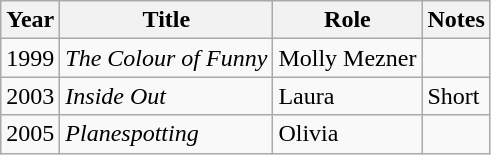<table class="wikitable sortable plainrowheaders">
<tr style="text-align:center;">
<th scope="col">Year</th>
<th scope="col">Title</th>
<th scope="col">Role</th>
<th scope="col">Notes</th>
</tr>
<tr>
<td>1999</td>
<td><em>The Colour of Funny</em></td>
<td>Molly Mezner</td>
<td></td>
</tr>
<tr>
<td>2003</td>
<td><em>Inside Out</em></td>
<td>Laura</td>
<td>Short</td>
</tr>
<tr>
<td>2005</td>
<td><em>Planespotting</em></td>
<td>Olivia</td>
<td></td>
</tr>
</table>
